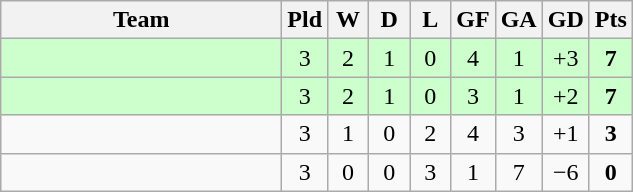<table class="wikitable" style="text-align:center;">
<tr>
<th width=180>Team</th>
<th width=20>Pld</th>
<th width=20>W</th>
<th width=20>D</th>
<th width=20>L</th>
<th width=20>GF</th>
<th width=20>GA</th>
<th width=20>GD</th>
<th width=20>Pts</th>
</tr>
<tr bgcolor=ccffcc>
<td align="left"></td>
<td>3</td>
<td>2</td>
<td>1</td>
<td>0</td>
<td>4</td>
<td>1</td>
<td>+3</td>
<td><strong>7</strong></td>
</tr>
<tr bgcolor=ccffcc>
<td align="left"></td>
<td>3</td>
<td>2</td>
<td>1</td>
<td>0</td>
<td>3</td>
<td>1</td>
<td>+2</td>
<td><strong>7</strong></td>
</tr>
<tr>
<td align="left"><em></em></td>
<td>3</td>
<td>1</td>
<td>0</td>
<td>2</td>
<td>4</td>
<td>3</td>
<td>+1</td>
<td><strong>3</strong></td>
</tr>
<tr>
<td align="left"></td>
<td>3</td>
<td>0</td>
<td>0</td>
<td>3</td>
<td>1</td>
<td>7</td>
<td>−6</td>
<td><strong>0</strong></td>
</tr>
</table>
